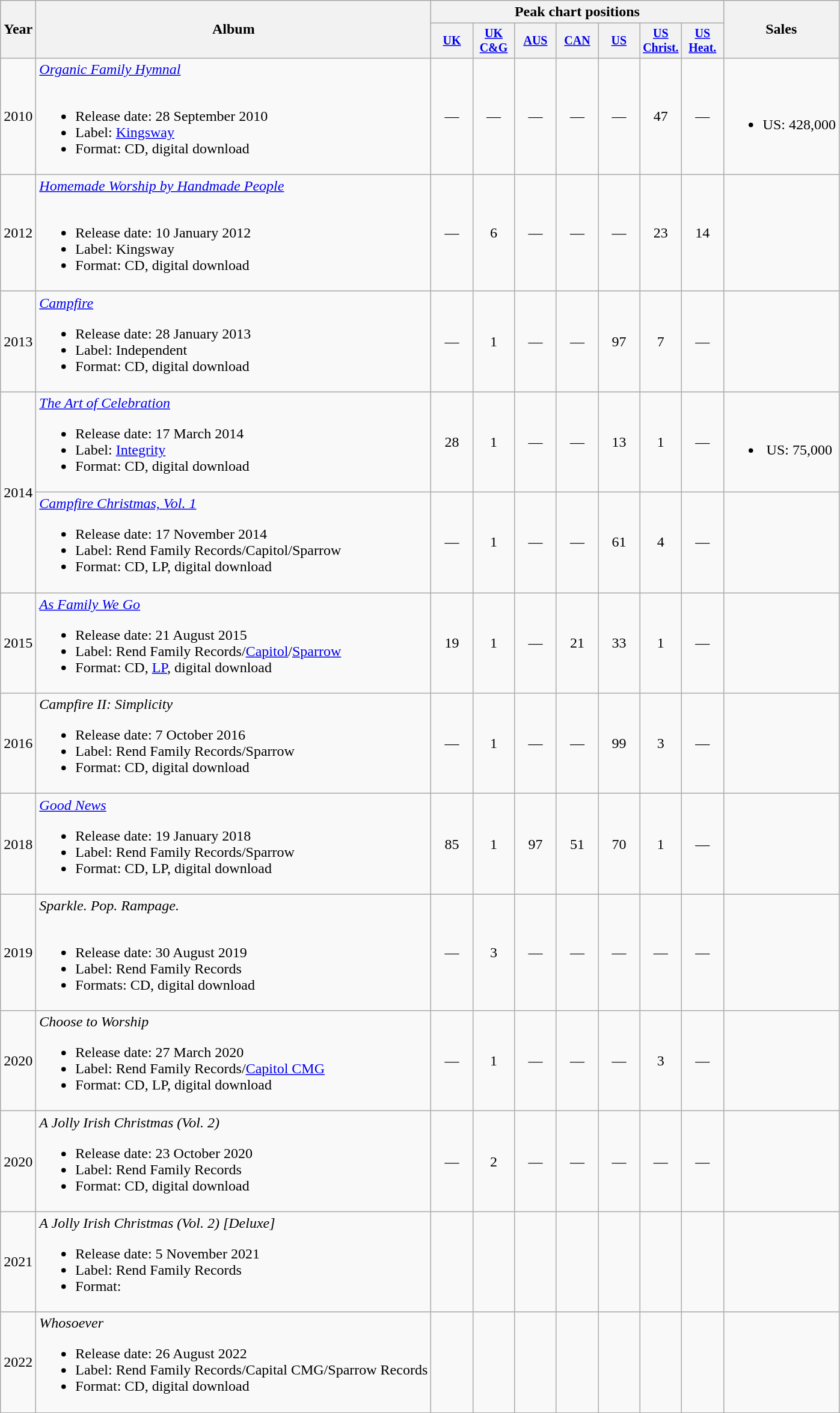<table class="wikitable" style="text-align:center;">
<tr>
<th rowspan="2">Year</th>
<th rowspan="2">Album</th>
<th colspan="7">Peak chart positions</th>
<th rowspan="2">Sales</th>
</tr>
<tr style="font-size:smaller;">
<th style="width:40px;"><a href='#'>UK</a><br></th>
<th style="width:40px;"><a href='#'>UK<br>C&G</a></th>
<th style="width:40px;"><a href='#'>AUS</a><br></th>
<th style="width:40px;"><a href='#'>CAN</a><br></th>
<th style="width:40px;"><a href='#'>US</a><br></th>
<th style="width:40px;"><a href='#'>US<br>Christ.</a><br></th>
<th style="width:40px;"><a href='#'>US<br>Heat.</a><br></th>
</tr>
<tr>
<td>2010</td>
<td style="text-align:left;"><em><a href='#'>Organic Family Hymnal</a></em><br><br><ul><li>Release date: 28 September 2010</li><li>Label: <a href='#'>Kingsway</a></li><li>Format: CD, digital download</li></ul></td>
<td>—</td>
<td>—</td>
<td>—</td>
<td>—</td>
<td>—</td>
<td>47</td>
<td>—</td>
<td><br><ul><li>US: 428,000</li></ul></td>
</tr>
<tr>
<td>2012</td>
<td style="text-align:left;"><em><a href='#'>Homemade Worship by Handmade People</a></em><br><br><ul><li>Release date: 10 January 2012</li><li>Label: Kingsway</li><li>Format: CD, digital download</li></ul></td>
<td>—</td>
<td>6<br></td>
<td>—</td>
<td>—</td>
<td>—</td>
<td>23</td>
<td>14</td>
<td></td>
</tr>
<tr>
<td>2013</td>
<td style="text-align:left;"><em><a href='#'>Campfire</a></em><br><ul><li>Release date: 28 January 2013</li><li>Label: Independent</li><li>Format: CD, digital download</li></ul></td>
<td>—</td>
<td>1<br></td>
<td>—</td>
<td>—</td>
<td>97</td>
<td>7</td>
<td>—</td>
<td></td>
</tr>
<tr>
<td rowspan="2">2014</td>
<td style="text-align:left;"><em><a href='#'>The Art of Celebration</a></em><br><ul><li>Release date: 17 March 2014</li><li>Label: <a href='#'>Integrity</a></li><li>Format: CD, digital download</li></ul></td>
<td>28</td>
<td>1<br></td>
<td>—</td>
<td>—</td>
<td>13</td>
<td>1</td>
<td>—</td>
<td><br><ul><li>US: 75,000</li></ul></td>
</tr>
<tr>
<td style="text-align:left;"><em><a href='#'>Campfire Christmas, Vol. 1</a></em><br><ul><li>Release date: 17 November 2014</li><li>Label: Rend Family Records/Capitol/Sparrow</li><li>Format: CD, LP, digital download</li></ul></td>
<td>—</td>
<td>1<br></td>
<td>—</td>
<td>—</td>
<td>61</td>
<td>4</td>
<td>—</td>
<td></td>
</tr>
<tr>
<td>2015</td>
<td style="text-align:left;"><em><a href='#'>As Family We Go</a></em><br><ul><li>Release date: 21 August 2015</li><li>Label: Rend Family Records/<a href='#'>Capitol</a>/<a href='#'>Sparrow</a></li><li>Format: CD, <a href='#'>LP</a>, digital download</li></ul></td>
<td>19</td>
<td>1<br></td>
<td>—</td>
<td>21</td>
<td>33</td>
<td>1</td>
<td>—</td>
<td></td>
</tr>
<tr>
<td>2016</td>
<td style="text-align:left;"><em>Campfire II: Simplicity</em><br><ul><li>Release date: 7 October 2016</li><li>Label: Rend Family Records/Sparrow</li><li>Format: CD, digital download</li></ul></td>
<td>—</td>
<td>1<br></td>
<td>—</td>
<td>—</td>
<td>99</td>
<td>3</td>
<td>—</td>
<td></td>
</tr>
<tr>
<td>2018</td>
<td style="text-align:left;"><em><a href='#'>Good News</a></em><br><ul><li>Release date: 19 January 2018</li><li>Label: Rend Family Records/Sparrow</li><li>Format: CD, LP, digital download</li></ul></td>
<td>85</td>
<td>1<br></td>
<td>97</td>
<td>51</td>
<td>70</td>
<td>1</td>
<td>—</td>
<td></td>
</tr>
<tr>
<td>2019</td>
<td style="text-align:left;"><em>Sparkle. Pop. Rampage.</em><br><br><ul><li>Release date: 30 August 2019</li><li>Label: Rend Family Records</li><li>Formats: CD, digital download</li></ul></td>
<td>—</td>
<td>3<br></td>
<td>—</td>
<td>—</td>
<td>—</td>
<td>—</td>
<td>—</td>
<td></td>
</tr>
<tr>
<td>2020</td>
<td style="text-align:left;"><em>Choose to Worship</em><br><ul><li>Release date: 27 March 2020</li><li>Label: Rend Family Records/<a href='#'>Capitol CMG</a></li><li>Format: CD, LP, digital download</li></ul></td>
<td>—</td>
<td>1<br></td>
<td>—</td>
<td>—</td>
<td>—</td>
<td>3</td>
<td>—</td>
<td></td>
</tr>
<tr>
<td>2020</td>
<td style="text-align:left;"><em>A Jolly Irish Christmas (Vol. 2)</em><br><ul><li>Release date: 23 October 2020</li><li>Label: Rend Family Records</li><li>Format: CD, digital download</li></ul></td>
<td>—</td>
<td>2<br></td>
<td>—</td>
<td>—</td>
<td>—</td>
<td>—</td>
<td>—</td>
<td></td>
</tr>
<tr>
<td>2021</td>
<td style="text-align:left;"><em>A Jolly Irish Christmas (Vol. 2) [Deluxe]</em><br><ul><li>Release date: 5 November 2021</li><li>Label: Rend Family Records</li><li>Format:</li></ul></td>
<td></td>
<td></td>
<td></td>
<td></td>
<td></td>
<td></td>
<td></td>
<td></td>
</tr>
<tr>
<td>2022</td>
<td style="text-align:left;"><em>Whosoever</em><br><ul><li>Release date: 26 August 2022</li><li>Label: Rend Family Records/Capital CMG/Sparrow Records</li><li>Format: CD, digital download</li></ul></td>
<td></td>
<td></td>
<td></td>
<td></td>
<td></td>
<td></td>
<td></td>
<td></td>
</tr>
<tr>
</tr>
</table>
